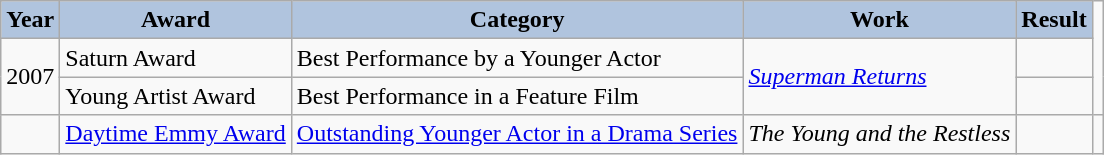<table class="wikitable sortable">
<tr>
<th style="background:#B0C4DE;text-align:center;">Year</th>
<th style="background:#B0C4DE;text-align:center;">Award</th>
<th style="background:#B0C4DE;text-align:center;">Category</th>
<th style="background:#B0C4DE;text-align:center;">Work</th>
<th style="background:#B0C4DE;text-align:center;">Result</th>
</tr>
<tr>
<td rowspan="2">2007</td>
<td>Saturn Award</td>
<td>Best Performance by a Younger Actor</td>
<td rowspan="2"><em><a href='#'>Superman Returns</a></em></td>
<td></td>
</tr>
<tr>
<td>Young Artist Award</td>
<td>Best Performance in a Feature Film</td>
<td></td>
</tr>
<tr>
<td></td>
<td><a href='#'>Daytime Emmy Award</a></td>
<td><a href='#'>Outstanding Younger Actor in a Drama Series</a></td>
<td><em>The Young and the Restless</em></td>
<td></td>
<td></td>
</tr>
</table>
